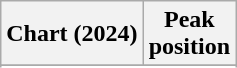<table class="wikitable sortable plainrowheaders" style="text-align:center">
<tr>
<th scope="col">Chart (2024)</th>
<th scope="col">Peak<br>position</th>
</tr>
<tr>
</tr>
<tr>
</tr>
</table>
